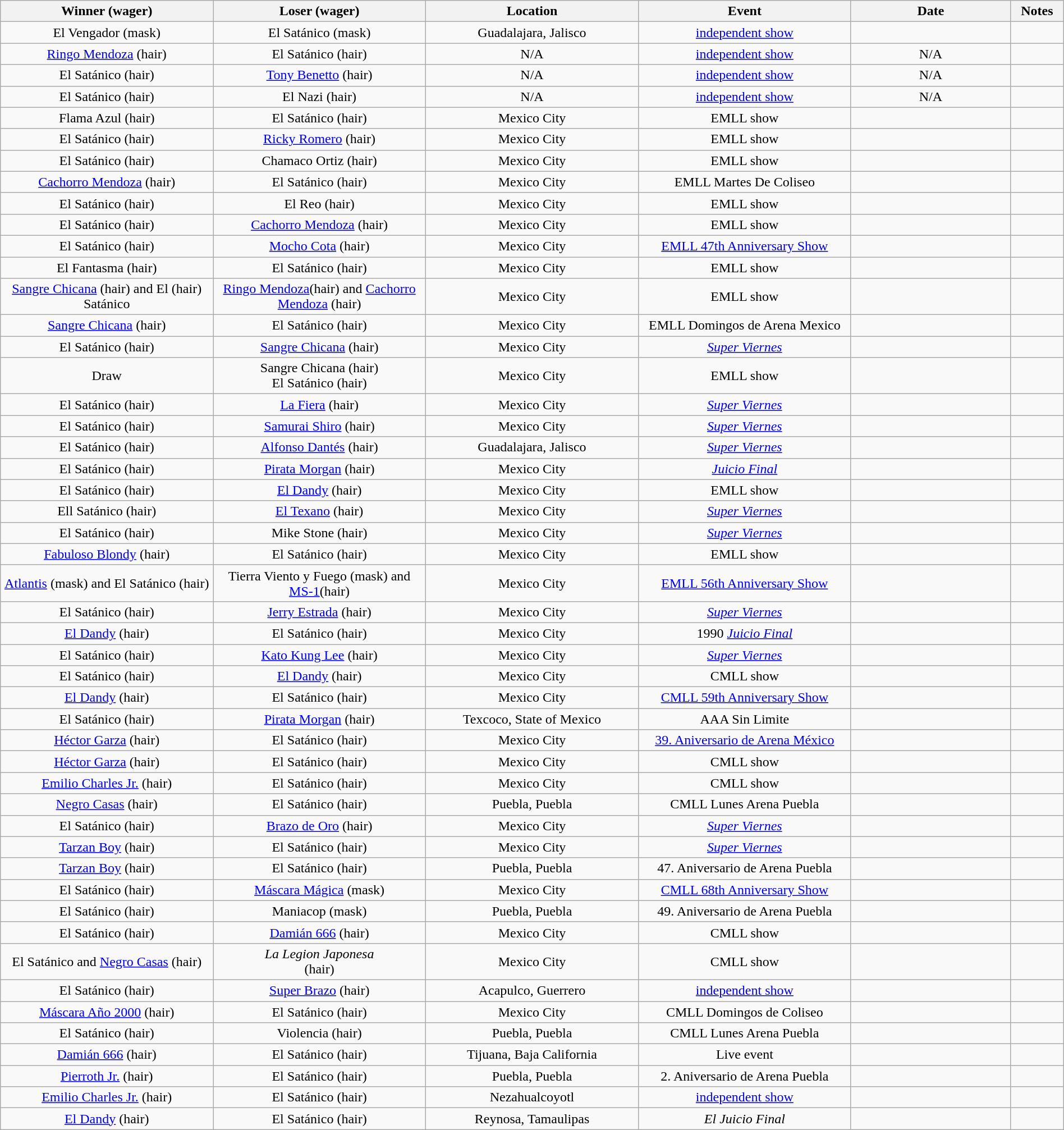<table class="wikitable sortable" width=100%  style="text-align: center">
<tr>
<th width=20% scope="col">Winner (wager)</th>
<th width=20% scope="col">Loser (wager)</th>
<th width=20% scope="col">Location</th>
<th width=20% scope="col">Event</th>
<th width=15% scope="col">Date</th>
<th class="unsortable" width=5% scope="col">Notes</th>
</tr>
<tr>
<td>El Vengador (mask)</td>
<td>El Satánico (mask)</td>
<td>Guadalajara, Jalisco</td>
<td><a href='#'>independent show</a></td>
<td></td>
<td></td>
</tr>
<tr>
<td><a href='#'>Ringo Mendoza</a> (hair)</td>
<td>El Satánico (hair)</td>
<td>N/A</td>
<td><a href='#'>independent show</a></td>
<td>N/A</td>
<td></td>
</tr>
<tr>
<td>El Satánico (hair)</td>
<td><a href='#'>Tony Benetto</a> (hair)</td>
<td>N/A</td>
<td><a href='#'>independent show</a></td>
<td>N/A</td>
<td></td>
</tr>
<tr>
<td>El Satánico (hair)</td>
<td>El Nazi (hair)</td>
<td>N/A</td>
<td><a href='#'>independent show</a></td>
<td>N/A</td>
<td></td>
</tr>
<tr>
<td>Flama Azul (hair)</td>
<td>El Satánico (hair)</td>
<td>Mexico City</td>
<td>EMLL show</td>
<td></td>
<td></td>
</tr>
<tr>
<td>El Satánico (hair)</td>
<td><a href='#'>Ricky Romero</a> (hair)</td>
<td>Mexico City</td>
<td>EMLL show</td>
<td></td>
<td></td>
</tr>
<tr>
<td>El Satánico (hair)</td>
<td>Chamaco Ortiz (hair)</td>
<td>Mexico City</td>
<td>EMLL show</td>
<td></td>
<td></td>
</tr>
<tr>
<td><a href='#'>Cachorro Mendoza</a> (hair)</td>
<td>El Satánico (hair)</td>
<td>Mexico City</td>
<td>EMLL Martes De Coliseo</td>
<td></td>
<td></td>
</tr>
<tr>
<td>El Satánico (hair)</td>
<td>El Reo (hair)</td>
<td>Mexico City</td>
<td>EMLL show</td>
<td></td>
<td> </td>
</tr>
<tr>
<td>El Satánico (hair)</td>
<td><a href='#'>Cachorro Mendoza</a> (hair)</td>
<td>Mexico City</td>
<td>EMLL show</td>
<td></td>
<td></td>
</tr>
<tr>
<td>El Satánico (hair)</td>
<td><a href='#'>Mocho Cota</a> (hair)</td>
<td>Mexico City</td>
<td><a href='#'>EMLL 47th Anniversary Show</a></td>
<td></td>
<td></td>
</tr>
<tr>
<td>El Fantasma (hair)</td>
<td>El Satánico (hair)</td>
<td>Mexico City</td>
<td>EMLL show</td>
<td></td>
<td></td>
</tr>
<tr>
<td><a href='#'>Sangre Chicana</a> (hair) and El (hair) Satánico</td>
<td><a href='#'>Ringo Mendoza</a>(hair) and <a href='#'>Cachorro Mendoza</a> (hair)</td>
<td>Mexico City</td>
<td>EMLL show</td>
<td></td>
<td></td>
</tr>
<tr>
<td><a href='#'>Sangre Chicana</a> (hair)</td>
<td>El Satánico (hair)</td>
<td>Mexico City</td>
<td>EMLL Domingos de Arena Mexico</td>
<td></td>
<td></td>
</tr>
<tr>
<td>El Satánico (hair)</td>
<td><a href='#'>Sangre Chicana</a> (hair)</td>
<td>Mexico City</td>
<td><em><a href='#'>Super Viernes</a></em></td>
<td></td>
<td></td>
</tr>
<tr>
<td>Draw</td>
<td>Sangre Chicana (hair)<br>El Satánico (hair)</td>
<td>Mexico City</td>
<td>EMLL show</td>
<td></td>
<td></td>
</tr>
<tr>
<td>El Satánico (hair)</td>
<td><a href='#'>La Fiera</a> (hair)</td>
<td>Mexico City</td>
<td><em><a href='#'>Super Viernes</a></em></td>
<td></td>
<td></td>
</tr>
<tr>
<td>El Satánico (hair)</td>
<td><a href='#'>Samurai Shiro</a> (hair)</td>
<td>Mexico City</td>
<td><em><a href='#'>Super Viernes</a></em></td>
<td></td>
<td></td>
</tr>
<tr>
<td>El Satánico (hair)</td>
<td><a href='#'>Alfonso Dantés</a> (hair)</td>
<td>Guadalajara, Jalisco</td>
<td><em><a href='#'>Super Viernes</a></em></td>
<td></td>
<td></td>
</tr>
<tr>
<td>El Satánico (hair)</td>
<td><a href='#'>Pirata Morgan</a> (hair)</td>
<td>Mexico City</td>
<td><em><a href='#'>Juicio Final</a></em></td>
<td></td>
<td></td>
</tr>
<tr>
<td>El Satánico (hair)</td>
<td><a href='#'>El Dandy</a> (hair)</td>
<td>Mexico City</td>
<td>EMLL show</td>
<td></td>
<td></td>
</tr>
<tr>
<td>Ell Satánico (hair)</td>
<td><a href='#'>El Texano</a> (hair)</td>
<td>Mexico City</td>
<td><em><a href='#'>Super Viernes</a></em></td>
<td></td>
<td></td>
</tr>
<tr>
<td>El Satánico (hair)</td>
<td>Mike Stone (hair)</td>
<td>Mexico City</td>
<td><em><a href='#'>Super Viernes</a></em></td>
<td></td>
<td></td>
</tr>
<tr>
<td><a href='#'>Fabuloso Blondy</a> (hair)</td>
<td>El Satánico (hair)</td>
<td>Mexico City</td>
<td>EMLL show</td>
<td></td>
<td></td>
</tr>
<tr>
<td><a href='#'>Atlantis</a> (mask) and El Satánico (hair)</td>
<td>Tierra Viento y Fuego (mask) and <a href='#'>MS-1</a>(hair)</td>
<td>Mexico City</td>
<td><a href='#'>EMLL 56th Anniversary Show</a></td>
<td></td>
<td></td>
</tr>
<tr>
<td>El Satánico (hair)</td>
<td><a href='#'>Jerry Estrada</a> (hair)</td>
<td>Mexico City</td>
<td><em><a href='#'>Super Viernes</a></em></td>
<td></td>
<td></td>
</tr>
<tr>
<td><a href='#'>El Dandy</a> (hair)</td>
<td>El Satánico (hair)</td>
<td>Mexico City</td>
<td>1990 <em><a href='#'>Juicio Final</a></em></td>
<td></td>
<td></td>
</tr>
<tr>
<td>El Satánico (hair)</td>
<td><a href='#'>Kato Kung Lee</a> (hair)</td>
<td>Mexico City</td>
<td><em><a href='#'>Super Viernes</a></em></td>
<td></td>
<td></td>
</tr>
<tr>
<td>El Satánico (hair)</td>
<td><a href='#'>El Dandy</a> (hair)</td>
<td>Mexico City</td>
<td>CMLL show</td>
<td></td>
<td></td>
</tr>
<tr>
<td><a href='#'>El Dandy</a> (hair)</td>
<td>El Satánico (hair)</td>
<td>Mexico City</td>
<td><a href='#'>CMLL 59th Anniversary Show</a></td>
<td></td>
<td></td>
</tr>
<tr>
<td>El Satánico (hair)</td>
<td><a href='#'>Pirata Morgan</a> (hair)</td>
<td>Texcoco, State of Mexico</td>
<td>AAA Sin Limite</td>
<td></td>
<td></td>
</tr>
<tr>
<td><a href='#'>Héctor Garza</a> (hair)</td>
<td>El Satánico (hair)</td>
<td>Mexico City</td>
<td><a href='#'>39. Aniversario de Arena México</a></td>
<td></td>
<td></td>
</tr>
<tr>
<td><a href='#'>Héctor Garza</a> (hair)</td>
<td>El Satánico (hair)</td>
<td>Mexico City</td>
<td>CMLL show</td>
<td></td>
<td></td>
</tr>
<tr>
<td><a href='#'>Emilio Charles Jr.</a> (hair)</td>
<td>El Satánico (hair)</td>
<td>Mexico City</td>
<td>CMLL show</td>
<td></td>
<td></td>
</tr>
<tr>
<td><a href='#'>Negro Casas</a> (hair)</td>
<td>El Satánico (hair)</td>
<td>Puebla, Puebla</td>
<td>CMLL Lunes Arena Puebla</td>
<td></td>
<td></td>
</tr>
<tr>
<td>El Satánico (hair)</td>
<td><a href='#'>Brazo de Oro</a> (hair)</td>
<td>Mexico City</td>
<td><em><a href='#'>Super Viernes</a></em></td>
<td></td>
<td></td>
</tr>
<tr>
<td><a href='#'>Tarzan Boy</a> (hair)</td>
<td>El Satánico (hair)</td>
<td>Mexico City</td>
<td><em><a href='#'>Super Viernes</a></em></td>
<td></td>
<td></td>
</tr>
<tr>
<td><a href='#'>Tarzan Boy</a> (hair)</td>
<td>El Satánico (hair)</td>
<td>Puebla, Puebla</td>
<td>47. Aniversario de Arena Puebla</td>
<td></td>
<td></td>
</tr>
<tr>
<td>El Satánico (hair)</td>
<td><a href='#'>Máscara Mágica</a> (mask)</td>
<td>Mexico City</td>
<td><a href='#'>CMLL 68th Anniversary Show</a></td>
<td></td>
<td></td>
</tr>
<tr>
<td>El Satánico (hair)</td>
<td>Maniacop (mask)</td>
<td>Puebla, Puebla</td>
<td>49. Aniversario de Arena Puebla</td>
<td></td>
<td></td>
</tr>
<tr>
<td>El Satánico (hair)</td>
<td><a href='#'>Damián 666</a> (hair)</td>
<td>Mexico City</td>
<td>CMLL show</td>
<td></td>
<td></td>
</tr>
<tr>
<td>El Satánico and <a href='#'>Negro Casas</a> (hair)</td>
<td><em> La Legion Japonesa</em><br> (hair)</td>
<td>Mexico City</td>
<td>CMLL show</td>
<td></td>
<td></td>
</tr>
<tr>
<td>El Satánico (hair)</td>
<td><a href='#'>Super Brazo</a> (hair)</td>
<td>Acapulco, Guerrero</td>
<td><a href='#'>independent show</a></td>
<td></td>
<td></td>
</tr>
<tr>
<td><a href='#'>Máscara Año 2000</a> (hair)</td>
<td>El Satánico (hair)</td>
<td>Mexico City</td>
<td>CMLL Domingos de Coliseo</td>
<td></td>
<td></td>
</tr>
<tr>
<td>El Satánico (hair)</td>
<td>Violencia (hair)</td>
<td>Puebla, Puebla</td>
<td>CMLL Lunes Arena Puebla</td>
<td></td>
<td></td>
</tr>
<tr>
<td><a href='#'>Damián 666</a> (hair)</td>
<td>El Satánico (hair)</td>
<td>Tijuana, Baja California</td>
<td>Live event</td>
<td></td>
<td></td>
</tr>
<tr>
<td><a href='#'>Pierroth Jr.</a> (hair)</td>
<td>El Satánico (hair)</td>
<td>Puebla, Puebla</td>
<td>2. Aniversario de Arena Puebla</td>
<td></td>
<td></td>
</tr>
<tr>
<td><a href='#'>Emilio Charles Jr.</a> (hair)</td>
<td>El Satánico (hair)</td>
<td>Nezahualcoyotl</td>
<td><a href='#'>independent show</a></td>
<td></td>
<td></td>
</tr>
<tr>
<td><a href='#'>El Dandy</a> (hair)</td>
<td>El Satánico (hair)</td>
<td>Reynosa, Tamaulipas</td>
<td><em>El Juicio Final</em></td>
<td></td>
<td></td>
</tr>
</table>
